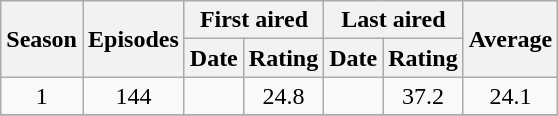<table class="wikitable" style="text-align: center">
<tr>
<th scope="col" rowspan="2">Season</th>
<th scope="col" rowspan="2" colspan="1">Episodes</th>
<th scope="col" colspan="2">First aired</th>
<th scope="col" colspan="2">Last aired</th>
<th scope="col" rowspan="2" colspan="1">Average</th>
</tr>
<tr>
<th scope="col">Date</th>
<th scope="col">Rating</th>
<th scope="col">Date</th>
<th scope="col">Rating</th>
</tr>
<tr>
<td>1</td>
<td>144</td>
<td></td>
<td>24.8</td>
<td></td>
<td>37.2</td>
<td>24.1</td>
</tr>
<tr>
</tr>
</table>
